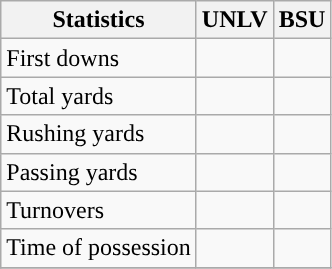<table class="wikitable" style="float: left;">
<tr>
<th>Statistics</th>
<th>UNLV</th>
<th>BSU</th>
</tr>
<tr>
<td>First downs</td>
<td></td>
<td></td>
</tr>
<tr>
<td>Total yards</td>
<td></td>
<td></td>
</tr>
<tr>
<td>Rushing yards</td>
<td></td>
<td></td>
</tr>
<tr>
<td>Passing yards</td>
<td></td>
<td></td>
</tr>
<tr>
<td>Turnovers</td>
<td></td>
<td></td>
</tr>
<tr>
<td>Time of possession</td>
<td></td>
<td></td>
</tr>
<tr>
</tr>
</table>
